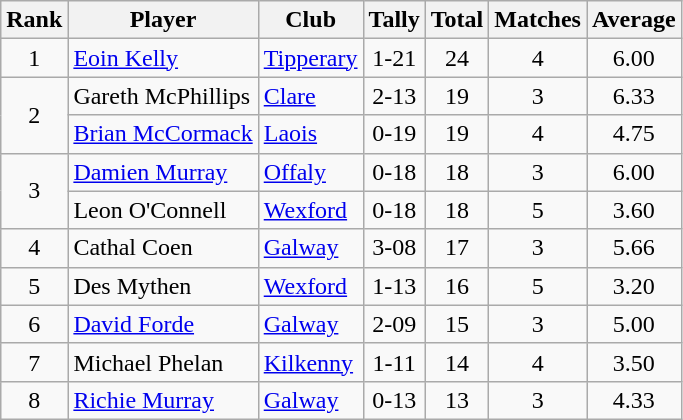<table class="wikitable">
<tr>
<th>Rank</th>
<th>Player</th>
<th>Club</th>
<th>Tally</th>
<th>Total</th>
<th>Matches</th>
<th>Average</th>
</tr>
<tr>
<td rowspan=1 align=center>1</td>
<td><a href='#'>Eoin Kelly</a></td>
<td><a href='#'>Tipperary</a></td>
<td align=center>1-21</td>
<td align=center>24</td>
<td align=center>4</td>
<td align=center>6.00</td>
</tr>
<tr>
<td rowspan=2 align=center>2</td>
<td>Gareth McPhillips</td>
<td><a href='#'>Clare</a></td>
<td align=center>2-13</td>
<td align=center>19</td>
<td align=center>3</td>
<td align=center>6.33</td>
</tr>
<tr>
<td><a href='#'>Brian McCormack</a></td>
<td><a href='#'>Laois</a></td>
<td align=center>0-19</td>
<td align=center>19</td>
<td align=center>4</td>
<td align=center>4.75</td>
</tr>
<tr>
<td rowspan=2 align=center>3</td>
<td><a href='#'>Damien Murray</a></td>
<td><a href='#'>Offaly</a></td>
<td align=center>0-18</td>
<td align=center>18</td>
<td align=center>3</td>
<td align=center>6.00</td>
</tr>
<tr>
<td>Leon O'Connell</td>
<td><a href='#'>Wexford</a></td>
<td align=center>0-18</td>
<td align=center>18</td>
<td align=center>5</td>
<td align=center>3.60</td>
</tr>
<tr>
<td rowspan=1 align=center>4</td>
<td>Cathal Coen</td>
<td><a href='#'>Galway</a></td>
<td align=center>3-08</td>
<td align=center>17</td>
<td align=center>3</td>
<td align=center>5.66</td>
</tr>
<tr>
<td rowspan=1 align=center>5</td>
<td>Des Mythen</td>
<td><a href='#'>Wexford</a></td>
<td align=center>1-13</td>
<td align=center>16</td>
<td align=center>5</td>
<td align=center>3.20</td>
</tr>
<tr>
<td rowspan=1 align=center>6</td>
<td><a href='#'>David Forde</a></td>
<td><a href='#'>Galway</a></td>
<td align=center>2-09</td>
<td align=center>15</td>
<td align=center>3</td>
<td align=center>5.00</td>
</tr>
<tr>
<td rowspan=1 align=center>7</td>
<td>Michael Phelan</td>
<td><a href='#'>Kilkenny</a></td>
<td align=center>1-11</td>
<td align=center>14</td>
<td align=center>4</td>
<td align=center>3.50</td>
</tr>
<tr>
<td rowspan=1 align=center>8</td>
<td><a href='#'>Richie Murray</a></td>
<td><a href='#'>Galway</a></td>
<td align=center>0-13</td>
<td align=center>13</td>
<td align=center>3</td>
<td align=center>4.33</td>
</tr>
</table>
